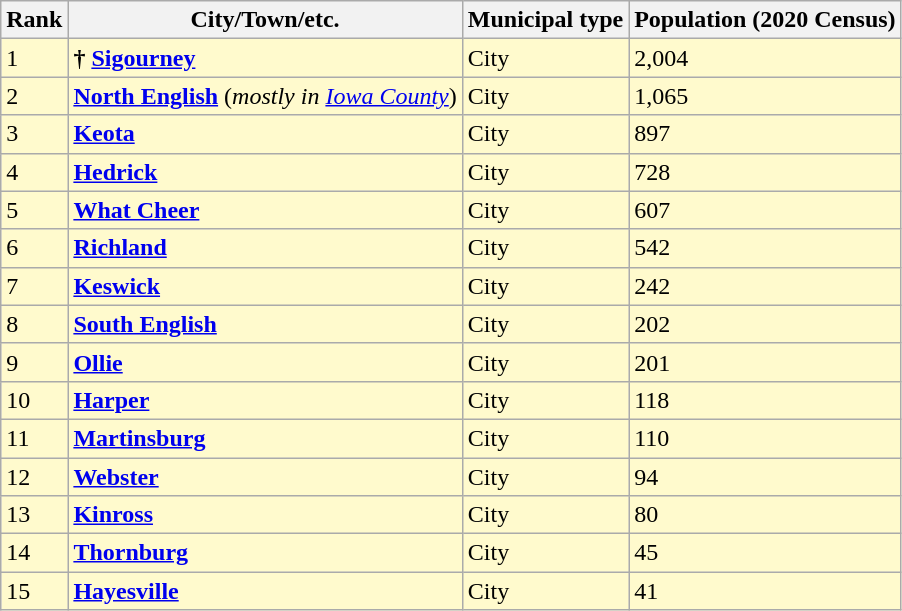<table class="wikitable sortable">
<tr>
<th>Rank</th>
<th>City/Town/etc.</th>
<th>Municipal type</th>
<th>Population (2020 Census)</th>
</tr>
<tr style="background-color:#FFFACD;">
<td>1</td>
<td><strong>†</strong> <strong><a href='#'>Sigourney</a></strong></td>
<td>City</td>
<td>2,004</td>
</tr>
<tr style="background-color:#FFFACD;">
<td>2</td>
<td><strong><a href='#'>North English</a></strong>  (<em>mostly in <a href='#'>Iowa County</a></em>)</td>
<td>City</td>
<td>1,065</td>
</tr>
<tr style="background-color:#FFFACD;">
<td>3</td>
<td><strong><a href='#'>Keota</a></strong></td>
<td>City</td>
<td>897</td>
</tr>
<tr style="background-color:#FFFACD;">
<td>4</td>
<td><strong><a href='#'>Hedrick</a></strong></td>
<td>City</td>
<td>728</td>
</tr>
<tr style="background-color:#FFFACD;">
<td>5</td>
<td><strong><a href='#'>What Cheer</a></strong></td>
<td>City</td>
<td>607</td>
</tr>
<tr style="background-color:#FFFACD;">
<td>6</td>
<td><strong><a href='#'>Richland</a></strong></td>
<td>City</td>
<td>542</td>
</tr>
<tr style="background-color:#FFFACD;">
<td>7</td>
<td><strong><a href='#'>Keswick</a></strong></td>
<td>City</td>
<td>242</td>
</tr>
<tr style="background-color:#FFFACD;">
<td>8</td>
<td><strong><a href='#'>South English</a></strong></td>
<td>City</td>
<td>202</td>
</tr>
<tr style="background-color:#FFFACD;">
<td>9</td>
<td><strong><a href='#'>Ollie</a></strong></td>
<td>City</td>
<td>201</td>
</tr>
<tr style="background-color:#FFFACD;">
<td>10</td>
<td><strong><a href='#'>Harper</a></strong></td>
<td>City</td>
<td>118</td>
</tr>
<tr style="background-color:#FFFACD;">
<td>11</td>
<td><strong><a href='#'>Martinsburg</a></strong></td>
<td>City</td>
<td>110</td>
</tr>
<tr style="background-color:#FFFACD;">
<td>12</td>
<td><strong><a href='#'>Webster</a></strong></td>
<td>City</td>
<td>94</td>
</tr>
<tr style="background-color:#FFFACD;">
<td>13</td>
<td><strong><a href='#'>Kinross</a></strong></td>
<td>City</td>
<td>80</td>
</tr>
<tr style="background-color:#FFFACD;">
<td>14</td>
<td><strong><a href='#'>Thornburg</a></strong></td>
<td>City</td>
<td>45</td>
</tr>
<tr style="background-color:#FFFACD;">
<td>15</td>
<td><strong><a href='#'>Hayesville</a></strong></td>
<td>City</td>
<td>41</td>
</tr>
</table>
